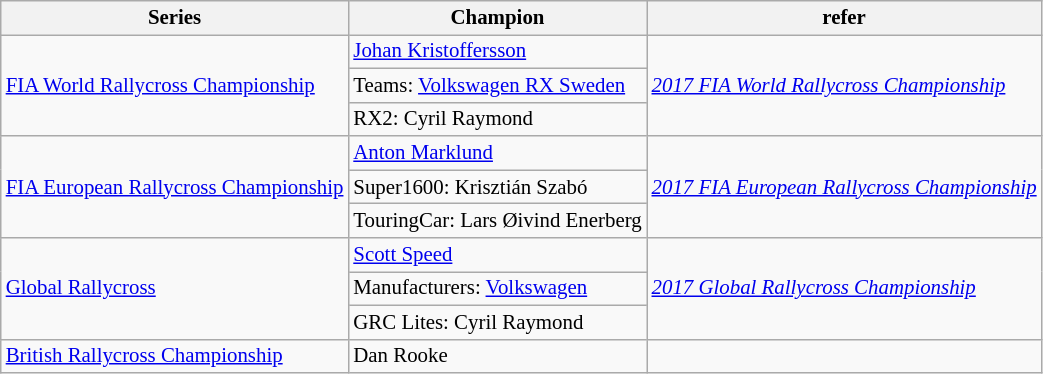<table class="wikitable" style="font-size:87%">
<tr>
<th>Series</th>
<th>Champion</th>
<th>refer</th>
</tr>
<tr>
<td rowspan="3"><a href='#'>FIA World Rallycross Championship</a></td>
<td> <a href='#'>Johan Kristoffersson</a></td>
<td rowspan="3"><em><a href='#'>2017 FIA World Rallycross Championship</a></em></td>
</tr>
<tr>
<td>Teams:  <a href='#'>Volkswagen RX Sweden</a></td>
</tr>
<tr>
<td>RX2:  Cyril Raymond</td>
</tr>
<tr>
<td rowspan="3"><a href='#'>FIA European Rallycross Championship</a></td>
<td> <a href='#'>Anton Marklund</a></td>
<td rowspan="3"><em><a href='#'>2017 FIA European Rallycross Championship</a></em></td>
</tr>
<tr>
<td>Super1600:  Krisztián Szabó</td>
</tr>
<tr>
<td>TouringCar:  Lars Øivind Enerberg</td>
</tr>
<tr>
<td rowspan=3><a href='#'>Global Rallycross</a></td>
<td> <a href='#'>Scott Speed</a></td>
<td rowspan=3><em><a href='#'>2017 Global Rallycross Championship</a></em></td>
</tr>
<tr>
<td>Manufacturers:  <a href='#'>Volkswagen</a></td>
</tr>
<tr>
<td>GRC Lites:  Cyril Raymond</td>
</tr>
<tr>
<td><a href='#'>British Rallycross Championship</a></td>
<td> Dan Rooke</td>
<td></td>
</tr>
</table>
